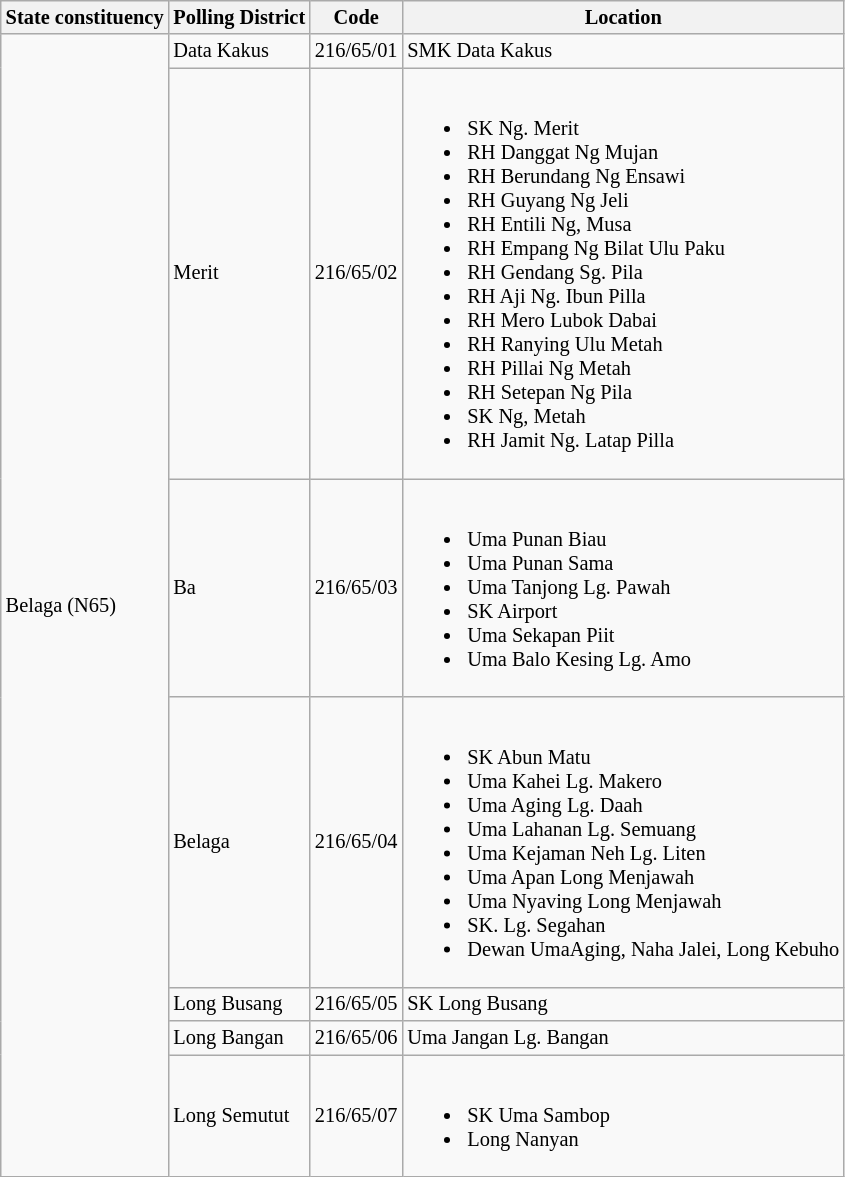<table class="wikitable sortable mw-collapsible" style="white-space:nowrap;font-size:85%">
<tr>
<th>State constituency</th>
<th>Polling District</th>
<th>Code</th>
<th>Location</th>
</tr>
<tr>
<td rowspan="7">Belaga (N65)</td>
<td>Data Kakus</td>
<td>216/65/01</td>
<td>SMK Data Kakus</td>
</tr>
<tr>
<td>Merit</td>
<td>216/65/02</td>
<td><br><ul><li>SK Ng. Merit</li><li>RH Danggat Ng Mujan</li><li>RH Berundang Ng Ensawi</li><li>RH Guyang Ng Jeli</li><li>RH Entili Ng, Musa</li><li>RH Empang Ng Bilat Ulu Paku</li><li>RH Gendang Sg. Pila</li><li>RH Aji Ng. Ibun Pilla</li><li>RH Mero Lubok Dabai</li><li>RH Ranying Ulu Metah</li><li>RH Pillai Ng Metah</li><li>RH Setepan Ng Pila</li><li>SK Ng, Metah</li><li>RH Jamit Ng. Latap Pilla</li></ul></td>
</tr>
<tr>
<td>Ba</td>
<td>216/65/03</td>
<td><br><ul><li>Uma Punan Biau</li><li>Uma Punan Sama</li><li>Uma Tanjong Lg. Pawah</li><li>SK Airport</li><li>Uma Sekapan Piit</li><li>Uma Balo Kesing Lg. Amo</li></ul></td>
</tr>
<tr>
<td>Belaga</td>
<td>216/65/04</td>
<td><br><ul><li>SK Abun Matu</li><li>Uma Kahei Lg. Makero</li><li>Uma Aging Lg. Daah</li><li>Uma Lahanan Lg. Semuang</li><li>Uma Kejaman Neh Lg. Liten</li><li>Uma Apan Long Menjawah</li><li>Uma Nyaving Long Menjawah</li><li>SK. Lg. Segahan</li><li>Dewan UmaAging, Naha Jalei, Long Kebuho</li></ul></td>
</tr>
<tr>
<td>Long Busang</td>
<td>216/65/05</td>
<td>SK Long Busang</td>
</tr>
<tr>
<td>Long Bangan</td>
<td>216/65/06</td>
<td>Uma Jangan Lg. Bangan</td>
</tr>
<tr>
<td>Long Semutut</td>
<td>216/65/07</td>
<td><br><ul><li>SK Uma Sambop</li><li>Long Nanyan</li></ul></td>
</tr>
</table>
